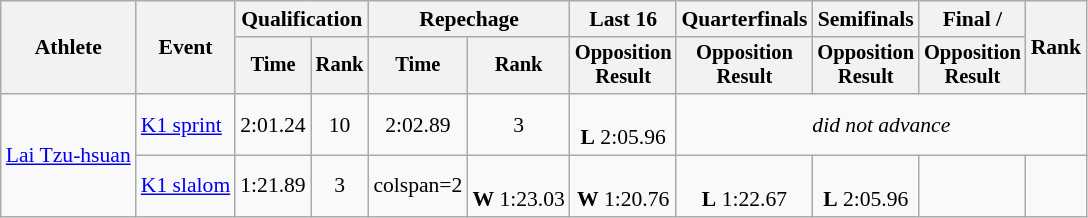<table class="wikitable" style="font-size:90%;">
<tr>
<th rowspan=2>Athlete</th>
<th rowspan=2>Event</th>
<th colspan=2>Qualification</th>
<th colspan=2>Repechage</th>
<th>Last 16</th>
<th>Quarterfinals</th>
<th>Semifinals</th>
<th>Final / </th>
<th rowspan=2>Rank</th>
</tr>
<tr style="font-size:95%">
<th>Time</th>
<th>Rank</th>
<th>Time</th>
<th>Rank</th>
<th>Opposition<br>Result</th>
<th>Opposition<br>Result</th>
<th>Opposition<br>Result</th>
<th>Opposition<br>Result</th>
</tr>
<tr align=center>
<td rowspan=2 align=left><a href='#'>Lai Tzu-hsuan</a></td>
<td align=left><a href='#'>K1 sprint</a></td>
<td>2:01.24</td>
<td>10</td>
<td>2:02.89</td>
<td>3</td>
<td><br> <strong>L</strong> 2:05.96</td>
<td colspan=4><em>did not advance</em></td>
</tr>
<tr align=center>
<td align=left><a href='#'>K1 slalom</a></td>
<td>1:21.89</td>
<td>3</td>
<td>colspan=2 </td>
<td><br> <strong>W</strong> 1:23.03</td>
<td><br> <strong>W</strong> 1:20.76</td>
<td><br> <strong>L</strong> 1:22.67</td>
<td><br> <strong>L</strong> 2:05.96</td>
<td></td>
</tr>
</table>
